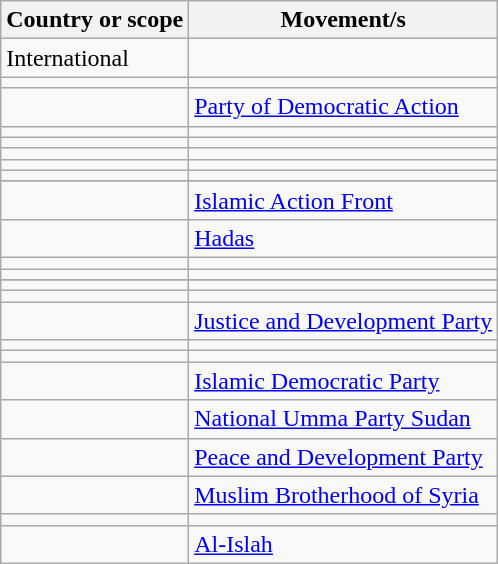<table class="wikitable">
<tr>
<th>Country or scope</th>
<th>Movement/s</th>
</tr>
<tr>
<td>International</td>
<td></td>
</tr>
<tr>
<td></td>
<td></td>
</tr>
<tr>
<td></td>
<td><a href='#'>Party of Democratic Action</a></td>
</tr>
<tr>
<td></td>
<td></td>
</tr>
<tr>
<td></td>
<td></td>
</tr>
<tr>
<td></td>
<td></td>
</tr>
<tr>
<td></td>
<td></td>
</tr>
<tr>
<td></td>
<td></td>
</tr>
<tr>
</tr>
<tr>
<td></td>
<td><a href='#'>Islamic Action Front</a></td>
</tr>
<tr>
<td></td>
<td><a href='#'>Hadas</a></td>
</tr>
<tr>
<td></td>
<td></td>
</tr>
<tr>
<td></td>
<td></td>
</tr>
<tr>
</tr>
<tr>
<td></td>
<td></td>
</tr>
<tr>
<td></td>
<td></td>
</tr>
<tr>
<td></td>
<td><a href='#'>Justice and Development Party</a></td>
</tr>
<tr>
<td></td>
<td></td>
</tr>
<tr>
<td></td>
<td></td>
</tr>
<tr>
<td></td>
<td><a href='#'>Islamic Democratic Party</a></td>
</tr>
<tr>
<td></td>
<td><a href='#'>National Umma Party Sudan</a></td>
</tr>
<tr>
<td></td>
<td><a href='#'>Peace and Development Party</a></td>
</tr>
<tr>
<td></td>
<td><a href='#'>Muslim Brotherhood of Syria</a> </td>
</tr>
<tr>
<td></td>
<td></td>
</tr>
<tr>
<td></td>
<td><a href='#'>Al-Islah</a></td>
</tr>
</table>
